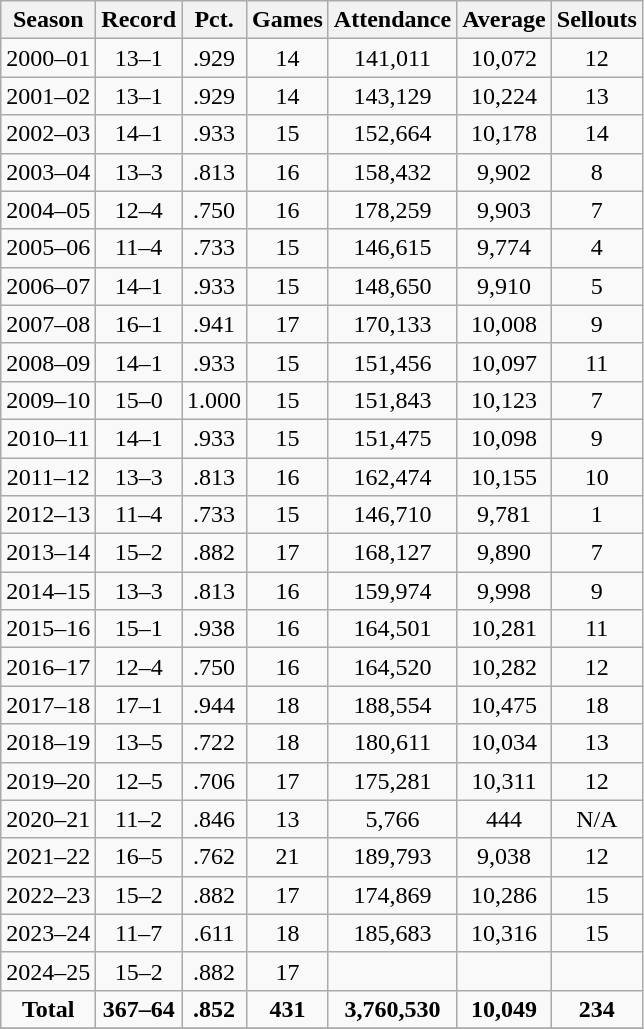<table class="wikitable sortable" style="text-align:center">
<tr>
<th>Season</th>
<th>Record</th>
<th>Pct.</th>
<th>Games</th>
<th>Attendance</th>
<th>Average</th>
<th>Sellouts</th>
</tr>
<tr>
<td>2000–01</td>
<td>13–1</td>
<td>.929</td>
<td>14</td>
<td>141,011</td>
<td>10,072</td>
<td>12</td>
</tr>
<tr>
<td>2001–02</td>
<td>13–1</td>
<td>.929</td>
<td>14</td>
<td>143,129</td>
<td>10,224</td>
<td>13</td>
</tr>
<tr>
<td>2002–03</td>
<td>14–1</td>
<td>.933</td>
<td>15</td>
<td>152,664</td>
<td>10,178</td>
<td>14</td>
</tr>
<tr>
<td>2003–04</td>
<td>13–3</td>
<td>.813</td>
<td>16</td>
<td>158,432</td>
<td>9,902</td>
<td>8</td>
</tr>
<tr>
<td>2004–05</td>
<td>12–4</td>
<td>.750</td>
<td>16</td>
<td>178,259</td>
<td>9,903</td>
<td>7</td>
</tr>
<tr>
<td>2005–06</td>
<td>11–4</td>
<td>.733</td>
<td>15</td>
<td>146,615</td>
<td>9,774</td>
<td>4</td>
</tr>
<tr>
<td>2006–07</td>
<td>14–1</td>
<td>.933</td>
<td>15</td>
<td>148,650</td>
<td>9,910</td>
<td>5</td>
</tr>
<tr>
<td>2007–08</td>
<td>16–1</td>
<td>.941</td>
<td>17</td>
<td>170,133</td>
<td>10,008</td>
<td>9</td>
</tr>
<tr>
<td>2008–09</td>
<td>14–1</td>
<td>.933</td>
<td>15</td>
<td>151,456</td>
<td>10,097</td>
<td>11</td>
</tr>
<tr>
<td>2009–10</td>
<td>15–0</td>
<td>1.000</td>
<td>15</td>
<td>151,843</td>
<td>10,123</td>
<td>7</td>
</tr>
<tr>
<td>2010–11</td>
<td>14–1</td>
<td>.933</td>
<td>15</td>
<td>151,475</td>
<td>10,098</td>
<td>9</td>
</tr>
<tr>
<td>2011–12</td>
<td>13–3</td>
<td>.813</td>
<td>16</td>
<td>162,474</td>
<td>10,155</td>
<td>10</td>
</tr>
<tr>
<td>2012–13</td>
<td>11–4</td>
<td>.733</td>
<td>15</td>
<td>146,710</td>
<td>9,781</td>
<td>1</td>
</tr>
<tr>
<td>2013–14</td>
<td>15–2</td>
<td>.882</td>
<td>17</td>
<td>168,127</td>
<td>9,890</td>
<td>7</td>
</tr>
<tr>
<td>2014–15</td>
<td>13–3</td>
<td>.813</td>
<td>16</td>
<td>159,974</td>
<td>9,998</td>
<td>9</td>
</tr>
<tr>
<td>2015–16</td>
<td>15–1</td>
<td>.938</td>
<td>16</td>
<td>164,501</td>
<td>10,281</td>
<td>11</td>
</tr>
<tr>
<td>2016–17</td>
<td>12–4</td>
<td>.750</td>
<td>16</td>
<td>164,520</td>
<td>10,282</td>
<td>12</td>
</tr>
<tr>
<td>2017–18</td>
<td>17–1</td>
<td>.944</td>
<td>18</td>
<td>188,554</td>
<td>10,475</td>
<td>18</td>
</tr>
<tr>
<td>2018–19</td>
<td>13–5</td>
<td>.722</td>
<td>18</td>
<td>180,611</td>
<td>10,034</td>
<td>13</td>
</tr>
<tr>
<td>2019–20</td>
<td>12–5</td>
<td>.706</td>
<td>17</td>
<td>175,281</td>
<td>10,311</td>
<td>12</td>
</tr>
<tr>
<td>2020–21</td>
<td>11–2</td>
<td>.846</td>
<td>13</td>
<td>5,766</td>
<td>444</td>
<td>N/A</td>
</tr>
<tr>
<td>2021–22</td>
<td>16–5</td>
<td>.762</td>
<td>21</td>
<td>189,793</td>
<td>9,038</td>
<td>12</td>
</tr>
<tr>
<td>2022–23</td>
<td>15–2</td>
<td>.882</td>
<td>17</td>
<td>174,869</td>
<td>10,286</td>
<td>15</td>
</tr>
<tr>
<td>2023–24</td>
<td>11–7</td>
<td>.611</td>
<td>18</td>
<td>185,683</td>
<td>10,316</td>
<td>15</td>
</tr>
<tr>
<td>2024–25</td>
<td>15–2</td>
<td>.882</td>
<td>17</td>
<td></td>
<td></td>
<td></td>
</tr>
<tr>
<td><strong>Total</strong></td>
<td><strong>367–64</strong></td>
<td><strong>.852</strong></td>
<td><strong>431</strong></td>
<td><strong>3,760,530</strong></td>
<td><strong>10,049</strong></td>
<td><strong>234</strong></td>
</tr>
<tr>
</tr>
</table>
